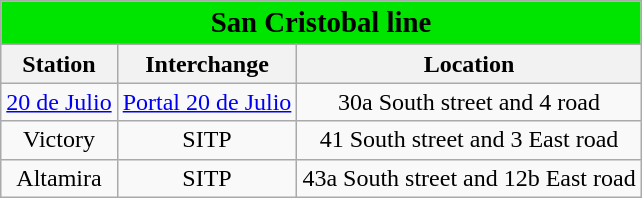<table class="wikitable" style="margin:0 auto;">
<tr>
<td colspan="5" style="color:black" bgcolor="00E500" align="center"><big><strong>San Cristobal line</strong></big></td>
</tr>
<tr>
<th>Station</th>
<th>Interchange</th>
<th>Location</th>
</tr>
<tr>
<td align="center"><a href='#'>20 de Julio</a></td>
<td align="center"><a href='#'>Portal 20 de Julio</a> </td>
<td align="center">30a South street and 4 road</td>
</tr>
<tr>
<td align="center">Victory</td>
<td align="center">SITP </td>
<td align="center">41 South street and 3 East road</td>
</tr>
<tr>
<td align="center">Altamira</td>
<td align="center">SITP </td>
<td align="center">43a South street and 12b East road</td>
</tr>
</table>
